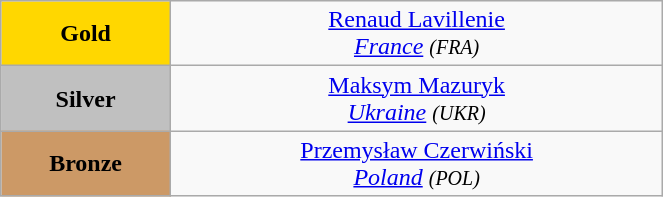<table class="wikitable" style=" text-align:center; " width="35%">
<tr>
<td bgcolor="gold"><strong>Gold</strong></td>
<td> <a href='#'>Renaud Lavillenie</a><br><em><a href='#'>France</a> <small>(FRA)</small></em></td>
</tr>
<tr>
<td bgcolor="silver"><strong>Silver</strong></td>
<td> <a href='#'>Maksym Mazuryk</a><br><em><a href='#'>Ukraine</a> <small>(UKR)</small></em></td>
</tr>
<tr>
<td bgcolor="CC9966"><strong>Bronze</strong></td>
<td> <a href='#'>Przemysław Czerwiński</a><br><em><a href='#'>Poland</a> <small>(POL)</small></em></td>
</tr>
</table>
